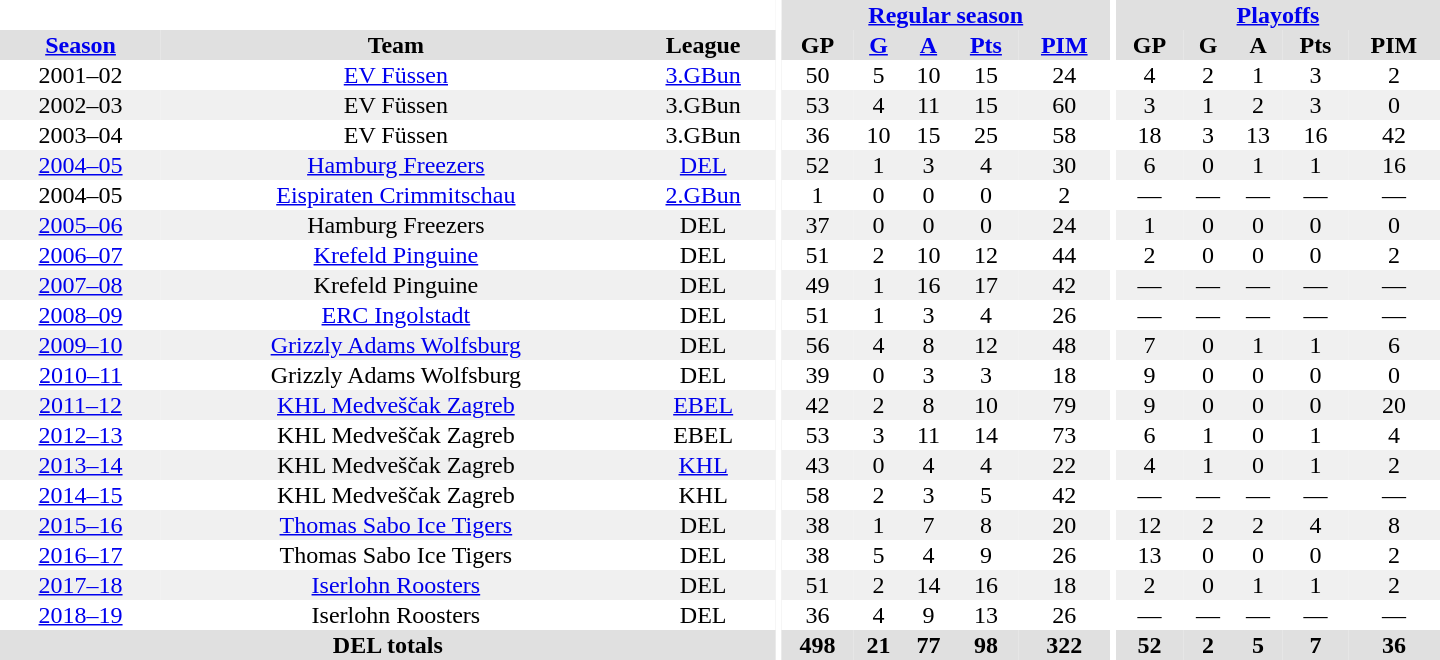<table border="0" cellpadding="1" cellspacing="0" style="text-align:center; width:60em">
<tr bgcolor="#e0e0e0">
<th colspan="3"  bgcolor="#ffffff"></th>
<th rowspan="99" bgcolor="#ffffff"></th>
<th colspan="5"><a href='#'>Regular season</a></th>
<th rowspan="99" bgcolor="#ffffff"></th>
<th colspan="5"><a href='#'>Playoffs</a></th>
</tr>
<tr bgcolor="#e0e0e0">
<th><a href='#'>Season</a></th>
<th>Team</th>
<th>League</th>
<th>GP</th>
<th><a href='#'>G</a></th>
<th><a href='#'>A</a></th>
<th><a href='#'>Pts</a></th>
<th><a href='#'>PIM</a></th>
<th>GP</th>
<th>G</th>
<th>A</th>
<th>Pts</th>
<th>PIM</th>
</tr>
<tr>
<td>2001–02</td>
<td><a href='#'>EV Füssen</a></td>
<td><a href='#'>3.GBun</a></td>
<td>50</td>
<td>5</td>
<td>10</td>
<td>15</td>
<td>24</td>
<td>4</td>
<td>2</td>
<td>1</td>
<td>3</td>
<td>2</td>
</tr>
<tr style="background:#f0f0f0;">
<td>2002–03</td>
<td>EV Füssen</td>
<td>3.GBun</td>
<td>53</td>
<td>4</td>
<td>11</td>
<td>15</td>
<td>60</td>
<td>3</td>
<td>1</td>
<td>2</td>
<td>3</td>
<td>0</td>
</tr>
<tr>
<td>2003–04</td>
<td>EV Füssen</td>
<td>3.GBun</td>
<td>36</td>
<td>10</td>
<td>15</td>
<td>25</td>
<td>58</td>
<td>18</td>
<td>3</td>
<td>13</td>
<td>16</td>
<td>42</td>
</tr>
<tr style="background:#f0f0f0;">
<td><a href='#'>2004–05</a></td>
<td><a href='#'>Hamburg Freezers</a></td>
<td><a href='#'>DEL</a></td>
<td>52</td>
<td>1</td>
<td>3</td>
<td>4</td>
<td>30</td>
<td>6</td>
<td>0</td>
<td>1</td>
<td>1</td>
<td>16</td>
</tr>
<tr>
<td>2004–05</td>
<td><a href='#'>Eispiraten Crimmitschau</a></td>
<td><a href='#'>2.GBun</a></td>
<td>1</td>
<td>0</td>
<td>0</td>
<td>0</td>
<td>2</td>
<td>—</td>
<td>—</td>
<td>—</td>
<td>—</td>
<td>—</td>
</tr>
<tr style="background:#f0f0f0;">
<td><a href='#'>2005–06</a></td>
<td>Hamburg Freezers</td>
<td>DEL</td>
<td>37</td>
<td>0</td>
<td>0</td>
<td>0</td>
<td>24</td>
<td>1</td>
<td>0</td>
<td>0</td>
<td>0</td>
<td>0</td>
</tr>
<tr>
<td><a href='#'>2006–07</a></td>
<td><a href='#'>Krefeld Pinguine</a></td>
<td>DEL</td>
<td>51</td>
<td>2</td>
<td>10</td>
<td>12</td>
<td>44</td>
<td>2</td>
<td>0</td>
<td>0</td>
<td>0</td>
<td>2</td>
</tr>
<tr style="background:#f0f0f0;">
<td><a href='#'>2007–08</a></td>
<td>Krefeld Pinguine</td>
<td>DEL</td>
<td>49</td>
<td>1</td>
<td>16</td>
<td>17</td>
<td>42</td>
<td>—</td>
<td>—</td>
<td>—</td>
<td>—</td>
<td>—</td>
</tr>
<tr>
<td><a href='#'>2008–09</a></td>
<td><a href='#'>ERC Ingolstadt</a></td>
<td>DEL</td>
<td>51</td>
<td>1</td>
<td>3</td>
<td>4</td>
<td>26</td>
<td>—</td>
<td>—</td>
<td>—</td>
<td>—</td>
<td>—</td>
</tr>
<tr style="background:#f0f0f0;">
<td><a href='#'>2009–10</a></td>
<td><a href='#'>Grizzly Adams Wolfsburg</a></td>
<td>DEL</td>
<td>56</td>
<td>4</td>
<td>8</td>
<td>12</td>
<td>48</td>
<td>7</td>
<td>0</td>
<td>1</td>
<td>1</td>
<td>6</td>
</tr>
<tr>
<td><a href='#'>2010–11</a></td>
<td>Grizzly Adams Wolfsburg</td>
<td>DEL</td>
<td>39</td>
<td>0</td>
<td>3</td>
<td>3</td>
<td>18</td>
<td>9</td>
<td>0</td>
<td>0</td>
<td>0</td>
<td>0</td>
</tr>
<tr style="background:#f0f0f0;">
<td><a href='#'>2011–12</a></td>
<td><a href='#'>KHL Medveščak Zagreb</a></td>
<td><a href='#'>EBEL</a></td>
<td>42</td>
<td>2</td>
<td>8</td>
<td>10</td>
<td>79</td>
<td>9</td>
<td>0</td>
<td>0</td>
<td>0</td>
<td>20</td>
</tr>
<tr>
<td><a href='#'>2012–13</a></td>
<td>KHL Medveščak Zagreb</td>
<td>EBEL</td>
<td>53</td>
<td>3</td>
<td>11</td>
<td>14</td>
<td>73</td>
<td>6</td>
<td>1</td>
<td>0</td>
<td>1</td>
<td>4</td>
</tr>
<tr style="background:#f0f0f0;">
<td><a href='#'>2013–14</a></td>
<td>KHL Medveščak Zagreb</td>
<td><a href='#'>KHL</a></td>
<td>43</td>
<td>0</td>
<td>4</td>
<td>4</td>
<td>22</td>
<td>4</td>
<td>1</td>
<td>0</td>
<td>1</td>
<td>2</td>
</tr>
<tr>
<td><a href='#'>2014–15</a></td>
<td>KHL Medveščak Zagreb</td>
<td>KHL</td>
<td>58</td>
<td>2</td>
<td>3</td>
<td>5</td>
<td>42</td>
<td>—</td>
<td>—</td>
<td>—</td>
<td>—</td>
<td>—</td>
</tr>
<tr style="background:#f0f0f0;">
<td><a href='#'>2015–16</a></td>
<td><a href='#'>Thomas Sabo Ice Tigers</a></td>
<td>DEL</td>
<td>38</td>
<td>1</td>
<td>7</td>
<td>8</td>
<td>20</td>
<td>12</td>
<td>2</td>
<td>2</td>
<td>4</td>
<td>8</td>
</tr>
<tr>
<td><a href='#'>2016–17</a></td>
<td>Thomas Sabo Ice Tigers</td>
<td>DEL</td>
<td>38</td>
<td>5</td>
<td>4</td>
<td>9</td>
<td>26</td>
<td>13</td>
<td>0</td>
<td>0</td>
<td>0</td>
<td>2</td>
</tr>
<tr style="background:#f0f0f0;">
<td><a href='#'>2017–18</a></td>
<td><a href='#'>Iserlohn Roosters</a></td>
<td>DEL</td>
<td>51</td>
<td>2</td>
<td>14</td>
<td>16</td>
<td>18</td>
<td>2</td>
<td>0</td>
<td>1</td>
<td>1</td>
<td>2</td>
</tr>
<tr>
<td><a href='#'>2018–19</a></td>
<td>Iserlohn Roosters</td>
<td>DEL</td>
<td>36</td>
<td>4</td>
<td>9</td>
<td>13</td>
<td>26</td>
<td>—</td>
<td>—</td>
<td>—</td>
<td>—</td>
<td>—</td>
</tr>
<tr style="background:#e0e0e0;">
<th colspan="3"><strong>DEL totals</strong></th>
<th>498</th>
<th>21</th>
<th>77</th>
<th>98</th>
<th>322</th>
<th>52</th>
<th>2</th>
<th>5</th>
<th>7</th>
<th>36</th>
</tr>
</table>
